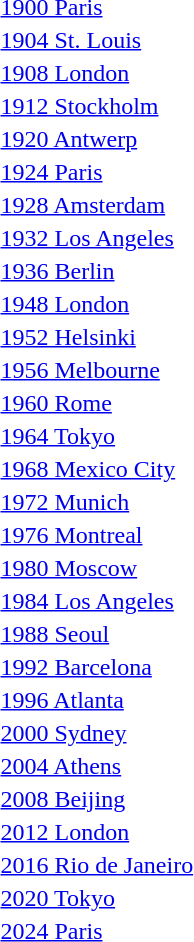<table>
<tr>
<td><a href='#'>1900 Paris</a><br></td>
<td></td>
<td></td>
<td></td>
</tr>
<tr>
<td><a href='#'>1904 St. Louis</a><br></td>
<td></td>
<td></td>
<td></td>
</tr>
<tr>
<td><a href='#'>1908 London</a><br></td>
<td></td>
<td></td>
<td></td>
</tr>
<tr>
<td><a href='#'>1912 Stockholm</a><br></td>
<td></td>
<td></td>
<td></td>
</tr>
<tr>
<td><a href='#'>1920 Antwerp</a><br></td>
<td></td>
<td></td>
<td></td>
</tr>
<tr>
<td><a href='#'>1924 Paris</a><br></td>
<td></td>
<td></td>
<td></td>
</tr>
<tr>
<td><a href='#'>1928 Amsterdam</a><br></td>
<td></td>
<td></td>
<td></td>
</tr>
<tr>
<td><a href='#'>1932 Los Angeles</a><br></td>
<td></td>
<td></td>
<td></td>
</tr>
<tr>
<td><a href='#'>1936 Berlin</a><br></td>
<td></td>
<td></td>
<td></td>
</tr>
<tr>
<td><a href='#'>1948 London</a><br></td>
<td></td>
<td></td>
<td></td>
</tr>
<tr>
<td><a href='#'>1952 Helsinki</a><br></td>
<td></td>
<td></td>
<td></td>
</tr>
<tr>
<td><a href='#'>1956 Melbourne</a><br></td>
<td></td>
<td></td>
<td></td>
</tr>
<tr>
<td><a href='#'>1960 Rome</a><br></td>
<td></td>
<td></td>
<td></td>
</tr>
<tr>
<td><a href='#'>1964 Tokyo</a><br></td>
<td></td>
<td></td>
<td></td>
</tr>
<tr>
<td><a href='#'>1968 Mexico City</a><br></td>
<td></td>
<td></td>
<td></td>
</tr>
<tr>
<td><a href='#'>1972 Munich</a><br></td>
<td></td>
<td></td>
<td></td>
</tr>
<tr>
<td><a href='#'>1976 Montreal</a><br></td>
<td></td>
<td></td>
<td></td>
</tr>
<tr>
<td><a href='#'>1980 Moscow</a><br></td>
<td></td>
<td></td>
<td></td>
</tr>
<tr>
<td><a href='#'>1984 Los Angeles</a><br></td>
<td></td>
<td></td>
<td></td>
</tr>
<tr>
<td><a href='#'>1988 Seoul</a><br></td>
<td></td>
<td></td>
<td></td>
</tr>
<tr>
<td><a href='#'>1992 Barcelona</a><br></td>
<td></td>
<td></td>
<td></td>
</tr>
<tr>
<td><a href='#'>1996 Atlanta</a><br></td>
<td></td>
<td></td>
<td></td>
</tr>
<tr>
<td><a href='#'>2000 Sydney</a><br></td>
<td></td>
<td></td>
<td></td>
</tr>
<tr>
<td><a href='#'>2004 Athens</a><br></td>
<td></td>
<td></td>
<td></td>
</tr>
<tr>
<td><a href='#'>2008 Beijing</a><br></td>
<td></td>
<td></td>
<td></td>
</tr>
<tr>
<td><a href='#'>2012 London</a><br></td>
<td></td>
<td></td>
<td></td>
</tr>
<tr>
<td><a href='#'>2016 Rio de Janeiro</a><br></td>
<td></td>
<td></td>
<td></td>
</tr>
<tr>
<td><a href='#'>2020 Tokyo</a><br></td>
<td></td>
<td></td>
<td></td>
</tr>
<tr>
<td><a href='#'>2024 Paris</a> <br></td>
<td></td>
<td></td>
<td></td>
</tr>
</table>
